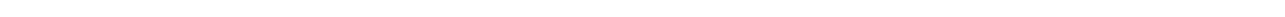<table style="width:1000px; text-align:center;">
<tr style="color:white;">
<td style="background:">5.2%</td>
<td style="background:">16.2%</td>
<td style="background:"><strong>55.4%</strong></td>
<td style="background:">20.0%</td>
<td style="background:">3.2%</td>
</tr>
<tr>
<td></td>
<td></td>
<td></td>
<td></td>
<td></td>
</tr>
</table>
